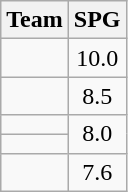<table class=wikitable>
<tr>
<th>Team</th>
<th>SPG</th>
</tr>
<tr>
<td></td>
<td align=center>10.0</td>
</tr>
<tr>
<td></td>
<td align=center>8.5</td>
</tr>
<tr>
<td></td>
<td align=center rowspan=2>8.0</td>
</tr>
<tr>
<td></td>
</tr>
<tr>
<td></td>
<td align=center>7.6</td>
</tr>
</table>
